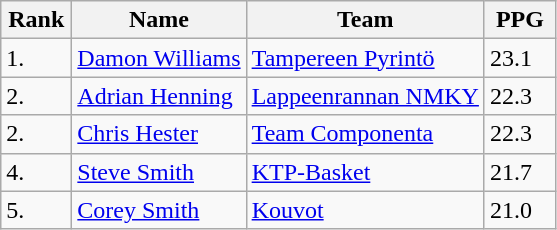<table class="wikitable">
<tr>
<th width=40>Rank</th>
<th>Name</th>
<th>Team</th>
<th width=40>PPG</th>
</tr>
<tr>
<td>1.</td>
<td> <a href='#'>Damon Williams</a></td>
<td><a href='#'>Tampereen Pyrintö</a></td>
<td>23.1</td>
</tr>
<tr>
<td>2.</td>
<td> <a href='#'>Adrian Henning</a></td>
<td><a href='#'>Lappeenrannan NMKY</a></td>
<td>22.3</td>
</tr>
<tr>
<td>2.</td>
<td> <a href='#'>Chris Hester</a></td>
<td><a href='#'>Team Componenta</a></td>
<td>22.3</td>
</tr>
<tr>
<td>4.</td>
<td> <a href='#'>Steve Smith</a></td>
<td><a href='#'>KTP-Basket</a></td>
<td>21.7</td>
</tr>
<tr>
<td>5.</td>
<td> <a href='#'>Corey Smith</a></td>
<td><a href='#'>Kouvot</a></td>
<td>21.0</td>
</tr>
</table>
